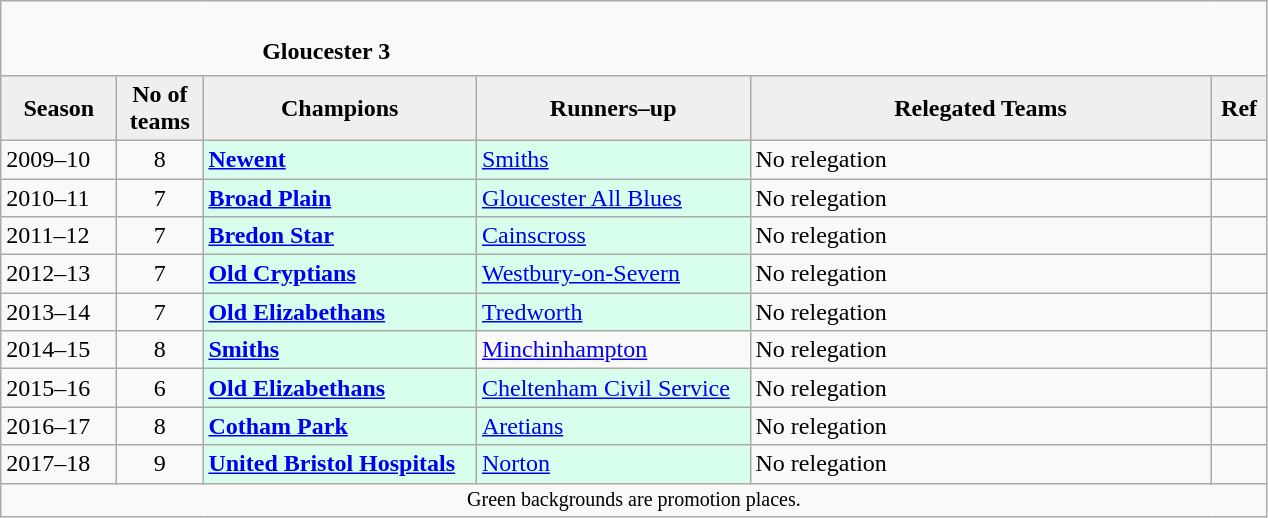<table class="wikitable" style="text-align: left;">
<tr>
<td colspan="11" cellpadding="0" cellspacing="0"><br><table border="0" style="width:100%;" cellpadding="0" cellspacing="0">
<tr>
<td style="width:20%; border:0;"></td>
<td style="border:0;"><strong>Gloucester 3</strong></td>
<td style="width:20%; border:0;"></td>
</tr>
</table>
</td>
</tr>
<tr>
<th style="background:#efefef; width:70px;">Season</th>
<th style="background:#efefef; width:50px;">No of teams</th>
<th style="background:#efefef; width:175px;">Champions</th>
<th style="background:#efefef; width:175px;">Runners–up</th>
<th style="background:#efefef; width:300px;">Relegated Teams</th>
<th style="background:#efefef; width:30px;">Ref</th>
</tr>
<tr align=left>
<td>2009–10</td>
<td style="text-align: center;">8</td>
<td style="background:#d8ffeb;"><strong><a href='#'>Newent</a></strong></td>
<td style="background:#d8ffeb;"><a href='#'>Smiths</a></td>
<td>No relegation</td>
<td></td>
</tr>
<tr>
<td>2010–11</td>
<td style="text-align: center;">7</td>
<td style="background:#d8ffeb;"><strong><a href='#'>Broad Plain</a></strong></td>
<td style="background:#d8ffeb;"><a href='#'>Gloucester All Blues</a></td>
<td>No relegation</td>
<td></td>
</tr>
<tr>
<td>2011–12</td>
<td style="text-align: center;">7</td>
<td style="background:#d8ffeb;"><strong><a href='#'>Bredon Star</a></strong></td>
<td style="background:#d8ffeb;"><a href='#'>Cainscross</a></td>
<td>No relegation</td>
<td></td>
</tr>
<tr>
<td>2012–13</td>
<td style="text-align: center;">7</td>
<td style="background:#d8ffeb;"><strong><a href='#'>Old Cryptians</a></strong></td>
<td style="background:#d8ffeb;"><a href='#'>Westbury-on-Severn</a></td>
<td>No relegation</td>
<td></td>
</tr>
<tr>
<td>2013–14</td>
<td style="text-align: center;">7</td>
<td style="background:#d8ffeb;"><strong><a href='#'>Old Elizabethans</a></strong></td>
<td style="background:#d8ffeb;"><a href='#'>Tredworth</a></td>
<td>No relegation</td>
<td></td>
</tr>
<tr>
<td>2014–15</td>
<td style="text-align: center;">8</td>
<td style="background:#d8ffeb;"><strong><a href='#'>Smiths</a></strong></td>
<td><a href='#'>Minchinhampton</a></td>
<td>No relegation</td>
<td></td>
</tr>
<tr>
<td>2015–16</td>
<td style="text-align: center;">6</td>
<td style="background:#d8ffeb;"><strong><a href='#'>Old Elizabethans</a></strong></td>
<td style="background:#d8ffeb;"><a href='#'>Cheltenham Civil Service</a></td>
<td>No relegation</td>
<td></td>
</tr>
<tr>
<td>2016–17</td>
<td style="text-align: center;">8</td>
<td style="background:#d8ffeb;"><strong><a href='#'>Cotham Park</a></strong></td>
<td style="background:#d8ffeb;"><a href='#'>Aretians</a></td>
<td>No relegation</td>
<td></td>
</tr>
<tr>
<td>2017–18</td>
<td style="text-align: center;">9</td>
<td style="background:#d8ffeb;"><strong><a href='#'>United Bristol Hospitals</a></strong></td>
<td style="background:#d8ffeb;"><a href='#'>Norton</a></td>
<td>No relegation</td>
<td></td>
</tr>
<tr>
<td colspan="15"  style="border:0; font-size:smaller; text-align:center;">Green backgrounds are promotion places.</td>
</tr>
</table>
